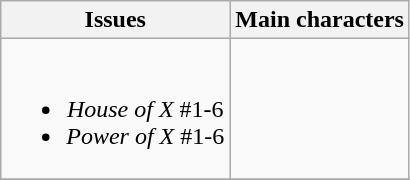<table class="wikitable plainrowheaders" border="1">
<tr>
<th scope="col">Issues</th>
<th scope="col">Main characters</th>
</tr>
<tr>
<td align="center"><br><ul><li><em>House of X</em> #1-6</li><li><em>Power of X</em> #1-6</li></ul></td>
<td></td>
</tr>
<tr>
</tr>
</table>
